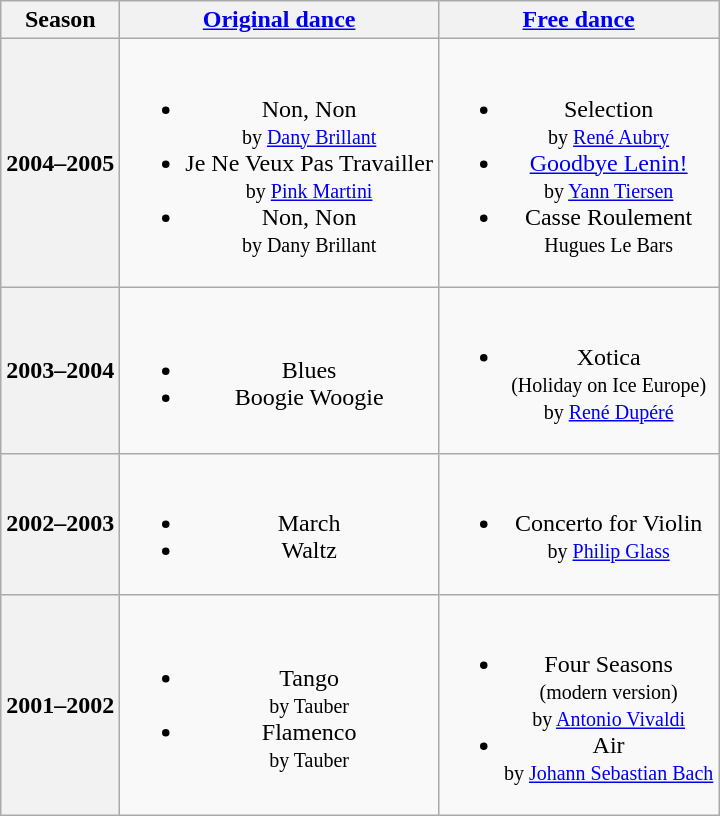<table class="wikitable" style="text-align:center">
<tr>
<th>Season</th>
<th><a href='#'>Original dance</a></th>
<th><a href='#'>Free dance</a></th>
</tr>
<tr>
<th>2004–2005 <br> </th>
<td><br><ul><li>Non, Non <br><small> by <a href='#'>Dany Brillant</a> </small></li><li>Je Ne Veux Pas Travailler <br><small> by <a href='#'>Pink Martini</a> </small></li><li>Non, Non <br><small> by Dany Brillant </small></li></ul></td>
<td><br><ul><li>Selection <br><small> by <a href='#'>René Aubry</a> </small></li><li><a href='#'>Goodbye Lenin!</a> <br><small> by <a href='#'>Yann Tiersen</a> </small></li><li>Casse Roulement <br><small> Hugues Le Bars </small></li></ul></td>
</tr>
<tr>
<th>2003–2004 <br> </th>
<td><br><ul><li>Blues</li><li>Boogie Woogie</li></ul></td>
<td><br><ul><li>Xotica <br><small> (Holiday on Ice Europe) <br> by <a href='#'>René Dupéré</a> </small></li></ul></td>
</tr>
<tr>
<th>2002–2003 <br> </th>
<td><br><ul><li>March</li><li>Waltz</li></ul></td>
<td><br><ul><li>Concerto for Violin <br><small> by <a href='#'>Philip Glass</a> </small></li></ul></td>
</tr>
<tr>
<th>2001–2002 <br> </th>
<td><br><ul><li>Tango <br><small> by Tauber </small></li><li>Flamenco <br><small> by Tauber </small></li></ul></td>
<td><br><ul><li>Four Seasons <br><small> (modern version) <br> by <a href='#'>Antonio Vivaldi</a> </small></li><li>Air <br><small> by <a href='#'>Johann Sebastian Bach</a> </small></li></ul></td>
</tr>
</table>
